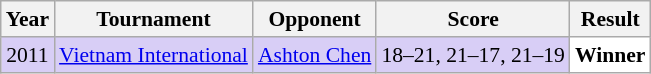<table class="sortable wikitable" style="font-size: 90%;">
<tr>
<th>Year</th>
<th>Tournament</th>
<th>Opponent</th>
<th>Score</th>
<th>Result</th>
</tr>
<tr style="background:#D8CEF6">
<td align="center">2011</td>
<td align="left"><a href='#'>Vietnam International</a></td>
<td align="left"> <a href='#'>Ashton Chen</a></td>
<td align="left">18–21, 21–17, 21–19</td>
<td style="text-align:left; background:white"> <strong>Winner</strong></td>
</tr>
</table>
